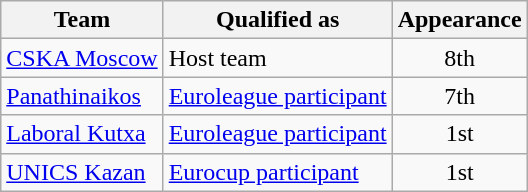<table class="wikitable">
<tr>
<th>Team</th>
<th>Qualified as</th>
<th>Appearance</th>
</tr>
<tr>
<td> <a href='#'>CSKA Moscow</a></td>
<td>Host team</td>
<td align=center>8th</td>
</tr>
<tr>
<td> <a href='#'>Panathinaikos</a></td>
<td><a href='#'>Euroleague participant</a></td>
<td align=center>7th</td>
</tr>
<tr>
<td> <a href='#'>Laboral Kutxa</a></td>
<td><a href='#'>Euroleague participant</a></td>
<td align=center>1st</td>
</tr>
<tr>
<td> <a href='#'>UNICS Kazan</a></td>
<td><a href='#'>Eurocup participant</a></td>
<td align=center>1st</td>
</tr>
</table>
